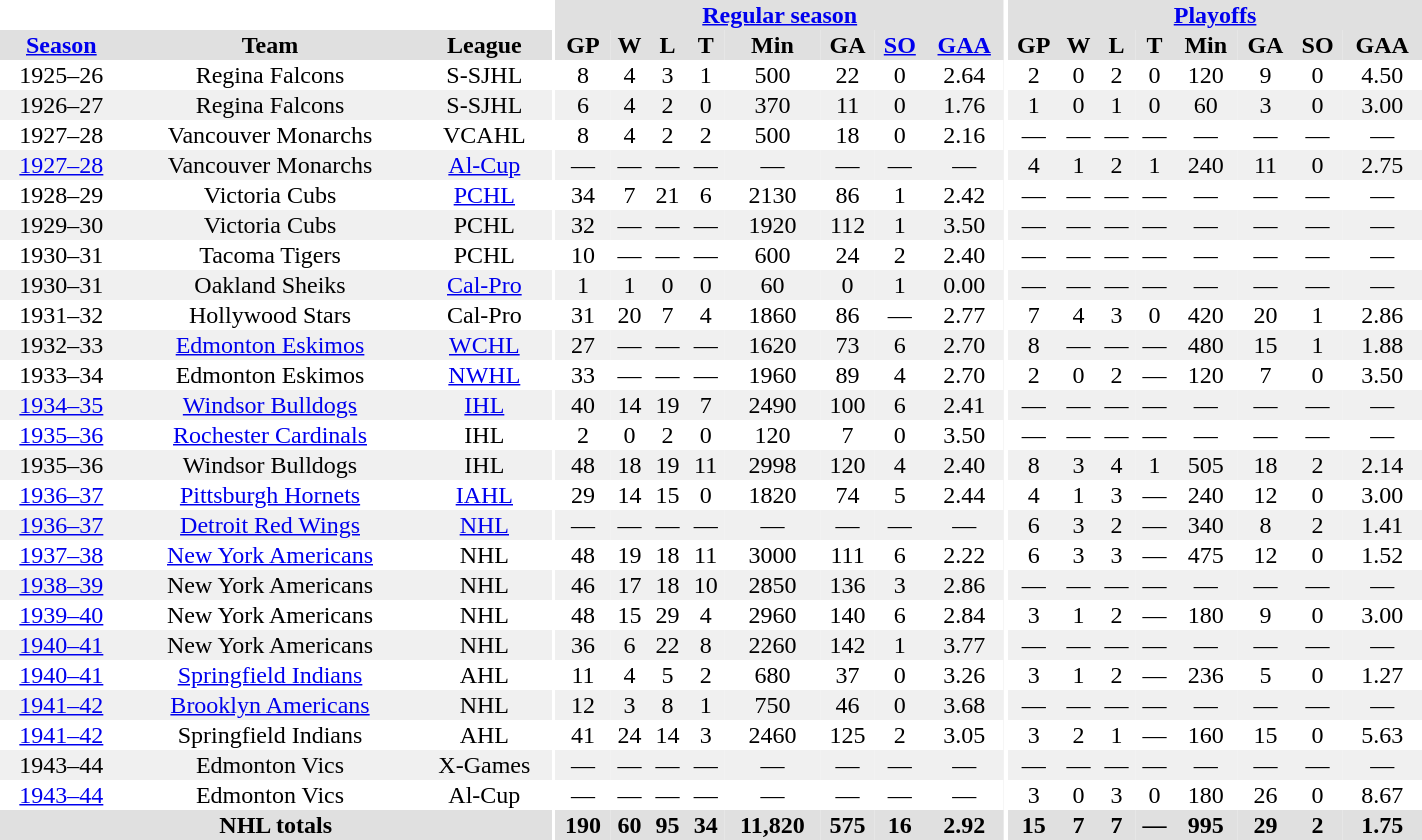<table border="0" cellpadding="1" cellspacing="0" style="width:75%; text-align:center;">
<tr bgcolor="#e0e0e0">
<th colspan="3" bgcolor="#ffffff"></th>
<th rowspan="99" bgcolor="#ffffff"></th>
<th colspan="8" bgcolor="#e0e0e0"><a href='#'>Regular season</a></th>
<th rowspan="99" bgcolor="#ffffff"></th>
<th colspan="8" bgcolor="#e0e0e0"><a href='#'>Playoffs</a></th>
</tr>
<tr bgcolor="#e0e0e0">
<th><a href='#'>Season</a></th>
<th>Team</th>
<th>League</th>
<th>GP</th>
<th>W</th>
<th>L</th>
<th>T</th>
<th>Min</th>
<th>GA</th>
<th><a href='#'>SO</a></th>
<th><a href='#'>GAA</a></th>
<th>GP</th>
<th>W</th>
<th>L</th>
<th>T</th>
<th>Min</th>
<th>GA</th>
<th>SO</th>
<th>GAA</th>
</tr>
<tr>
<td>1925–26</td>
<td>Regina Falcons</td>
<td>S-SJHL</td>
<td>8</td>
<td>4</td>
<td>3</td>
<td>1</td>
<td>500</td>
<td>22</td>
<td>0</td>
<td>2.64</td>
<td>2</td>
<td>0</td>
<td>2</td>
<td>0</td>
<td>120</td>
<td>9</td>
<td>0</td>
<td>4.50</td>
</tr>
<tr bgcolor="#f0f0f0">
<td>1926–27</td>
<td>Regina Falcons</td>
<td>S-SJHL</td>
<td>6</td>
<td>4</td>
<td>2</td>
<td>0</td>
<td>370</td>
<td>11</td>
<td>0</td>
<td>1.76</td>
<td>1</td>
<td>0</td>
<td>1</td>
<td>0</td>
<td>60</td>
<td>3</td>
<td>0</td>
<td>3.00</td>
</tr>
<tr>
<td>1927–28</td>
<td>Vancouver Monarchs</td>
<td>VCAHL</td>
<td>8</td>
<td>4</td>
<td>2</td>
<td>2</td>
<td>500</td>
<td>18</td>
<td>0</td>
<td>2.16</td>
<td>—</td>
<td>—</td>
<td>—</td>
<td>—</td>
<td>—</td>
<td>—</td>
<td>—</td>
<td>—</td>
</tr>
<tr bgcolor="#f0f0f0">
<td><a href='#'>1927–28</a></td>
<td>Vancouver Monarchs</td>
<td><a href='#'>Al-Cup</a></td>
<td>—</td>
<td>—</td>
<td>—</td>
<td>—</td>
<td>—</td>
<td>—</td>
<td>—</td>
<td>—</td>
<td>4</td>
<td>1</td>
<td>2</td>
<td>1</td>
<td>240</td>
<td>11</td>
<td>0</td>
<td>2.75</td>
</tr>
<tr>
<td>1928–29</td>
<td>Victoria Cubs</td>
<td><a href='#'>PCHL</a></td>
<td>34</td>
<td>7</td>
<td>21</td>
<td>6</td>
<td>2130</td>
<td>86</td>
<td>1</td>
<td>2.42</td>
<td>—</td>
<td>—</td>
<td>—</td>
<td>—</td>
<td>—</td>
<td>—</td>
<td>—</td>
<td>—</td>
</tr>
<tr bgcolor="#f0f0f0">
<td>1929–30</td>
<td>Victoria Cubs</td>
<td>PCHL</td>
<td>32</td>
<td>—</td>
<td>—</td>
<td>—</td>
<td>1920</td>
<td>112</td>
<td>1</td>
<td>3.50</td>
<td>—</td>
<td>—</td>
<td>—</td>
<td>—</td>
<td>—</td>
<td>—</td>
<td>—</td>
<td>—</td>
</tr>
<tr>
<td>1930–31</td>
<td>Tacoma Tigers</td>
<td>PCHL</td>
<td>10</td>
<td>—</td>
<td>—</td>
<td>—</td>
<td>600</td>
<td>24</td>
<td>2</td>
<td>2.40</td>
<td>—</td>
<td>—</td>
<td>—</td>
<td>—</td>
<td>—</td>
<td>—</td>
<td>—</td>
<td>—</td>
</tr>
<tr bgcolor="#f0f0f0">
<td>1930–31</td>
<td>Oakland Sheiks</td>
<td><a href='#'>Cal-Pro</a></td>
<td>1</td>
<td>1</td>
<td>0</td>
<td>0</td>
<td>60</td>
<td>0</td>
<td>1</td>
<td>0.00</td>
<td>—</td>
<td>—</td>
<td>—</td>
<td>—</td>
<td>—</td>
<td>—</td>
<td>—</td>
<td>—</td>
</tr>
<tr>
<td>1931–32</td>
<td>Hollywood Stars</td>
<td>Cal-Pro</td>
<td>31</td>
<td>20</td>
<td>7</td>
<td>4</td>
<td>1860</td>
<td>86</td>
<td>—</td>
<td>2.77</td>
<td>7</td>
<td>4</td>
<td>3</td>
<td>0</td>
<td>420</td>
<td>20</td>
<td>1</td>
<td>2.86</td>
</tr>
<tr bgcolor="#f0f0f0">
<td>1932–33</td>
<td><a href='#'>Edmonton Eskimos</a></td>
<td><a href='#'>WCHL</a></td>
<td>27</td>
<td>—</td>
<td>—</td>
<td>—</td>
<td>1620</td>
<td>73</td>
<td>6</td>
<td>2.70</td>
<td>8</td>
<td>—</td>
<td>—</td>
<td>—</td>
<td>480</td>
<td>15</td>
<td>1</td>
<td>1.88</td>
</tr>
<tr>
<td>1933–34</td>
<td>Edmonton Eskimos</td>
<td><a href='#'>NWHL</a></td>
<td>33</td>
<td>—</td>
<td>—</td>
<td>—</td>
<td>1960</td>
<td>89</td>
<td>4</td>
<td>2.70</td>
<td>2</td>
<td>0</td>
<td>2</td>
<td>—</td>
<td>120</td>
<td>7</td>
<td>0</td>
<td>3.50</td>
</tr>
<tr bgcolor="#f0f0f0">
<td><a href='#'>1934–35</a></td>
<td><a href='#'>Windsor Bulldogs</a></td>
<td><a href='#'>IHL</a></td>
<td>40</td>
<td>14</td>
<td>19</td>
<td>7</td>
<td>2490</td>
<td>100</td>
<td>6</td>
<td>2.41</td>
<td>—</td>
<td>—</td>
<td>—</td>
<td>—</td>
<td>—</td>
<td>—</td>
<td>—</td>
<td>—</td>
</tr>
<tr>
<td><a href='#'>1935–36</a></td>
<td><a href='#'>Rochester Cardinals</a></td>
<td>IHL</td>
<td>2</td>
<td>0</td>
<td>2</td>
<td>0</td>
<td>120</td>
<td>7</td>
<td>0</td>
<td>3.50</td>
<td>—</td>
<td>—</td>
<td>—</td>
<td>—</td>
<td>—</td>
<td>—</td>
<td>—</td>
<td>—</td>
</tr>
<tr bgcolor="#f0f0f0">
<td>1935–36</td>
<td>Windsor Bulldogs</td>
<td>IHL</td>
<td>48</td>
<td>18</td>
<td>19</td>
<td>11</td>
<td>2998</td>
<td>120</td>
<td>4</td>
<td>2.40</td>
<td>8</td>
<td>3</td>
<td>4</td>
<td>1</td>
<td>505</td>
<td>18</td>
<td>2</td>
<td>2.14</td>
</tr>
<tr>
<td><a href='#'>1936–37</a></td>
<td><a href='#'>Pittsburgh Hornets</a></td>
<td><a href='#'>IAHL</a></td>
<td>29</td>
<td>14</td>
<td>15</td>
<td>0</td>
<td>1820</td>
<td>74</td>
<td>5</td>
<td>2.44</td>
<td>4</td>
<td>1</td>
<td>3</td>
<td>—</td>
<td>240</td>
<td>12</td>
<td>0</td>
<td>3.00</td>
</tr>
<tr bgcolor="#f0f0f0">
<td><a href='#'>1936–37</a></td>
<td><a href='#'>Detroit Red Wings</a></td>
<td><a href='#'>NHL</a></td>
<td>—</td>
<td>—</td>
<td>—</td>
<td>—</td>
<td>—</td>
<td>—</td>
<td>—</td>
<td>—</td>
<td>6</td>
<td>3</td>
<td>2</td>
<td>—</td>
<td>340</td>
<td>8</td>
<td>2</td>
<td>1.41</td>
</tr>
<tr>
<td><a href='#'>1937–38</a></td>
<td><a href='#'>New York Americans</a></td>
<td>NHL</td>
<td>48</td>
<td>19</td>
<td>18</td>
<td>11</td>
<td>3000</td>
<td>111</td>
<td>6</td>
<td>2.22</td>
<td>6</td>
<td>3</td>
<td>3</td>
<td>—</td>
<td>475</td>
<td>12</td>
<td>0</td>
<td>1.52</td>
</tr>
<tr bgcolor="#f0f0f0">
<td><a href='#'>1938–39</a></td>
<td>New York Americans</td>
<td>NHL</td>
<td>46</td>
<td>17</td>
<td>18</td>
<td>10</td>
<td>2850</td>
<td>136</td>
<td>3</td>
<td>2.86</td>
<td>—</td>
<td>—</td>
<td>—</td>
<td>—</td>
<td>—</td>
<td>—</td>
<td>—</td>
<td>—</td>
</tr>
<tr>
<td><a href='#'>1939–40</a></td>
<td>New York Americans</td>
<td>NHL</td>
<td>48</td>
<td>15</td>
<td>29</td>
<td>4</td>
<td>2960</td>
<td>140</td>
<td>6</td>
<td>2.84</td>
<td>3</td>
<td>1</td>
<td>2</td>
<td>—</td>
<td>180</td>
<td>9</td>
<td>0</td>
<td>3.00</td>
</tr>
<tr bgcolor="#f0f0f0">
<td><a href='#'>1940–41</a></td>
<td>New York Americans</td>
<td>NHL</td>
<td>36</td>
<td>6</td>
<td>22</td>
<td>8</td>
<td>2260</td>
<td>142</td>
<td>1</td>
<td>3.77</td>
<td>—</td>
<td>—</td>
<td>—</td>
<td>—</td>
<td>—</td>
<td>—</td>
<td>—</td>
<td>—</td>
</tr>
<tr>
<td><a href='#'>1940–41</a></td>
<td><a href='#'>Springfield Indians</a></td>
<td>AHL</td>
<td>11</td>
<td>4</td>
<td>5</td>
<td>2</td>
<td>680</td>
<td>37</td>
<td>0</td>
<td>3.26</td>
<td>3</td>
<td>1</td>
<td>2</td>
<td>—</td>
<td>236</td>
<td>5</td>
<td>0</td>
<td>1.27</td>
</tr>
<tr bgcolor="#f0f0f0">
<td><a href='#'>1941–42</a></td>
<td><a href='#'>Brooklyn Americans</a></td>
<td>NHL</td>
<td>12</td>
<td>3</td>
<td>8</td>
<td>1</td>
<td>750</td>
<td>46</td>
<td>0</td>
<td>3.68</td>
<td>—</td>
<td>—</td>
<td>—</td>
<td>—</td>
<td>—</td>
<td>—</td>
<td>—</td>
<td>—</td>
</tr>
<tr>
<td><a href='#'>1941–42</a></td>
<td>Springfield Indians</td>
<td>AHL</td>
<td>41</td>
<td>24</td>
<td>14</td>
<td>3</td>
<td>2460</td>
<td>125</td>
<td>2</td>
<td>3.05</td>
<td>3</td>
<td>2</td>
<td>1</td>
<td>—</td>
<td>160</td>
<td>15</td>
<td>0</td>
<td>5.63</td>
</tr>
<tr bgcolor="#f0f0f0">
<td>1943–44</td>
<td>Edmonton Vics</td>
<td>X-Games</td>
<td>—</td>
<td>—</td>
<td>—</td>
<td>—</td>
<td>—</td>
<td>—</td>
<td>—</td>
<td>—</td>
<td>—</td>
<td>—</td>
<td>—</td>
<td>—</td>
<td>—</td>
<td>—</td>
<td>—</td>
<td>—</td>
</tr>
<tr>
<td><a href='#'>1943–44</a></td>
<td>Edmonton Vics</td>
<td>Al-Cup</td>
<td>—</td>
<td>—</td>
<td>—</td>
<td>—</td>
<td>—</td>
<td>—</td>
<td>—</td>
<td>—</td>
<td>3</td>
<td>0</td>
<td>3</td>
<td>0</td>
<td>180</td>
<td>26</td>
<td>0</td>
<td>8.67</td>
</tr>
<tr bgcolor="#e0e0e0">
<th colspan="3">NHL totals</th>
<th>190</th>
<th>60</th>
<th>95</th>
<th>34</th>
<th>11,820</th>
<th>575</th>
<th>16</th>
<th>2.92</th>
<th>15</th>
<th>7</th>
<th>7</th>
<th>—</th>
<th>995</th>
<th>29</th>
<th>2</th>
<th>1.75</th>
</tr>
</table>
